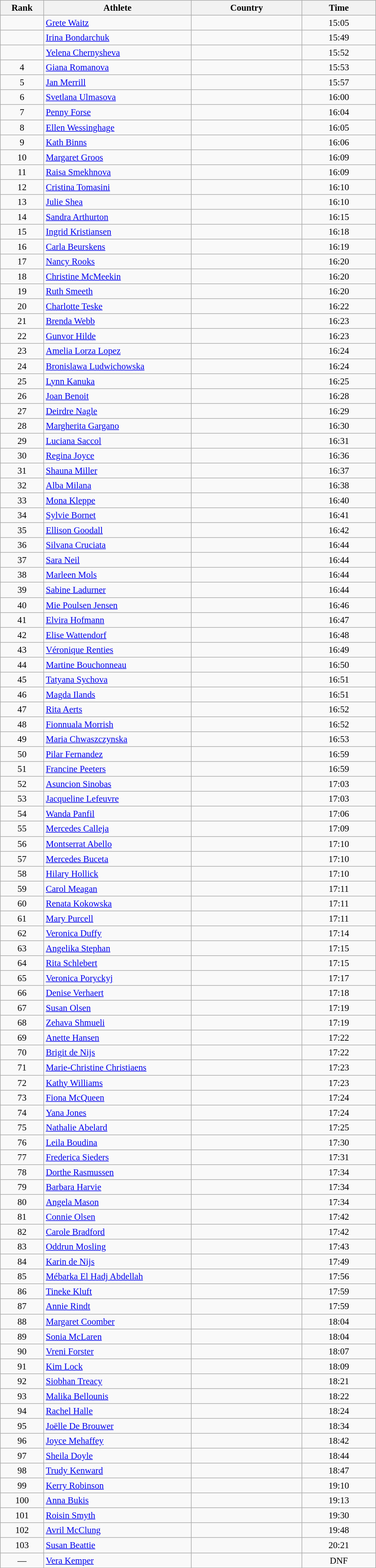<table class="wikitable sortable" style=" text-align:center; font-size:95%;" width="50%">
<tr>
<th width=5%>Rank</th>
<th width=20%>Athlete</th>
<th width=15%>Country</th>
<th width=10%>Time</th>
</tr>
<tr>
<td align=center></td>
<td align=left><a href='#'>Grete Waitz</a></td>
<td align=left></td>
<td>15:05</td>
</tr>
<tr>
<td align=center></td>
<td align=left><a href='#'>Irina Bondarchuk</a></td>
<td align=left></td>
<td>15:49</td>
</tr>
<tr>
<td align=center></td>
<td align=left><a href='#'>Yelena Chernysheva</a></td>
<td align=left></td>
<td>15:52</td>
</tr>
<tr>
<td align=center>4</td>
<td align=left><a href='#'>Giana Romanova</a></td>
<td align=left></td>
<td>15:53</td>
</tr>
<tr>
<td align=center>5</td>
<td align=left><a href='#'>Jan Merrill</a></td>
<td align=left></td>
<td>15:57</td>
</tr>
<tr>
<td align=center>6</td>
<td align=left><a href='#'>Svetlana Ulmasova</a></td>
<td align=left></td>
<td>16:00</td>
</tr>
<tr>
<td align=center>7</td>
<td align=left><a href='#'>Penny Forse</a></td>
<td align=left></td>
<td>16:04</td>
</tr>
<tr>
<td align=center>8</td>
<td align=left><a href='#'>Ellen Wessinghage</a></td>
<td align=left></td>
<td>16:05</td>
</tr>
<tr>
<td align=center>9</td>
<td align=left><a href='#'>Kath Binns</a></td>
<td align=left></td>
<td>16:06</td>
</tr>
<tr>
<td align=center>10</td>
<td align=left><a href='#'>Margaret Groos</a></td>
<td align=left></td>
<td>16:09</td>
</tr>
<tr>
<td align=center>11</td>
<td align=left><a href='#'>Raisa Smekhnova</a></td>
<td align=left></td>
<td>16:09</td>
</tr>
<tr>
<td align=center>12</td>
<td align=left><a href='#'>Cristina Tomasini</a></td>
<td align=left></td>
<td>16:10</td>
</tr>
<tr>
<td align=center>13</td>
<td align=left><a href='#'>Julie Shea</a></td>
<td align=left></td>
<td>16:10</td>
</tr>
<tr>
<td align=center>14</td>
<td align=left><a href='#'>Sandra Arthurton</a></td>
<td align=left></td>
<td>16:15</td>
</tr>
<tr>
<td align=center>15</td>
<td align=left><a href='#'>Ingrid Kristiansen</a></td>
<td align=left></td>
<td>16:18</td>
</tr>
<tr>
<td align=center>16</td>
<td align=left><a href='#'>Carla Beurskens</a></td>
<td align=left></td>
<td>16:19</td>
</tr>
<tr>
<td align=center>17</td>
<td align=left><a href='#'>Nancy Rooks</a></td>
<td align=left></td>
<td>16:20</td>
</tr>
<tr>
<td align=center>18</td>
<td align=left><a href='#'>Christine McMeekin</a></td>
<td align=left></td>
<td>16:20</td>
</tr>
<tr>
<td align=center>19</td>
<td align=left><a href='#'>Ruth Smeeth</a></td>
<td align=left></td>
<td>16:20</td>
</tr>
<tr>
<td align=center>20</td>
<td align=left><a href='#'>Charlotte Teske</a></td>
<td align=left></td>
<td>16:22</td>
</tr>
<tr>
<td align=center>21</td>
<td align=left><a href='#'>Brenda Webb</a></td>
<td align=left></td>
<td>16:23</td>
</tr>
<tr>
<td align=center>22</td>
<td align=left><a href='#'>Gunvor Hilde</a></td>
<td align=left></td>
<td>16:23</td>
</tr>
<tr>
<td align=center>23</td>
<td align=left><a href='#'>Amelia Lorza Lopez</a></td>
<td align=left></td>
<td>16:24</td>
</tr>
<tr>
<td align=center>24</td>
<td align=left><a href='#'>Bronislawa Ludwichowska</a></td>
<td align=left></td>
<td>16:24</td>
</tr>
<tr>
<td align=center>25</td>
<td align=left><a href='#'>Lynn Kanuka</a></td>
<td align=left></td>
<td>16:25</td>
</tr>
<tr>
<td align=center>26</td>
<td align=left><a href='#'>Joan Benoit</a></td>
<td align=left></td>
<td>16:28</td>
</tr>
<tr>
<td align=center>27</td>
<td align=left><a href='#'>Deirdre Nagle</a></td>
<td align=left></td>
<td>16:29</td>
</tr>
<tr>
<td align=center>28</td>
<td align=left><a href='#'>Margherita Gargano</a></td>
<td align=left></td>
<td>16:30</td>
</tr>
<tr>
<td align=center>29</td>
<td align=left><a href='#'>Luciana Saccol</a></td>
<td align=left></td>
<td>16:31</td>
</tr>
<tr>
<td align=center>30</td>
<td align=left><a href='#'>Regina Joyce</a></td>
<td align=left></td>
<td>16:36</td>
</tr>
<tr>
<td align=center>31</td>
<td align=left><a href='#'>Shauna Miller</a></td>
<td align=left></td>
<td>16:37</td>
</tr>
<tr>
<td align=center>32</td>
<td align=left><a href='#'>Alba Milana</a></td>
<td align=left></td>
<td>16:38</td>
</tr>
<tr>
<td align=center>33</td>
<td align=left><a href='#'>Mona Kleppe</a></td>
<td align=left></td>
<td>16:40</td>
</tr>
<tr>
<td align=center>34</td>
<td align=left><a href='#'>Sylvie Bornet</a></td>
<td align=left></td>
<td>16:41</td>
</tr>
<tr>
<td align=center>35</td>
<td align=left><a href='#'>Ellison Goodall</a></td>
<td align=left></td>
<td>16:42</td>
</tr>
<tr>
<td align=center>36</td>
<td align=left><a href='#'>Silvana Cruciata</a></td>
<td align=left></td>
<td>16:44</td>
</tr>
<tr>
<td align=center>37</td>
<td align=left><a href='#'>Sara Neil</a></td>
<td align=left></td>
<td>16:44</td>
</tr>
<tr>
<td align=center>38</td>
<td align=left><a href='#'>Marleen Mols</a></td>
<td align=left></td>
<td>16:44</td>
</tr>
<tr>
<td align=center>39</td>
<td align=left><a href='#'>Sabine Ladurner</a></td>
<td align=left></td>
<td>16:44</td>
</tr>
<tr>
<td align=center>40</td>
<td align=left><a href='#'>Mie Poulsen Jensen</a></td>
<td align=left></td>
<td>16:46</td>
</tr>
<tr>
<td align=center>41</td>
<td align=left><a href='#'>Elvira Hofmann</a></td>
<td align=left></td>
<td>16:47</td>
</tr>
<tr>
<td align=center>42</td>
<td align=left><a href='#'>Elise Wattendorf</a></td>
<td align=left></td>
<td>16:48</td>
</tr>
<tr>
<td align=center>43</td>
<td align=left><a href='#'>Véronique Renties</a></td>
<td align=left></td>
<td>16:49</td>
</tr>
<tr>
<td align=center>44</td>
<td align=left><a href='#'>Martine Bouchonneau</a></td>
<td align=left></td>
<td>16:50</td>
</tr>
<tr>
<td align=center>45</td>
<td align=left><a href='#'>Tatyana Sychova</a></td>
<td align=left></td>
<td>16:51</td>
</tr>
<tr>
<td align=center>46</td>
<td align=left><a href='#'>Magda Ilands</a></td>
<td align=left></td>
<td>16:51</td>
</tr>
<tr>
<td align=center>47</td>
<td align=left><a href='#'>Rita Aerts</a></td>
<td align=left></td>
<td>16:52</td>
</tr>
<tr>
<td align=center>48</td>
<td align=left><a href='#'>Fionnuala Morrish</a></td>
<td align=left></td>
<td>16:52</td>
</tr>
<tr>
<td align=center>49</td>
<td align=left><a href='#'>Maria Chwaszczynska</a></td>
<td align=left></td>
<td>16:53</td>
</tr>
<tr>
<td align=center>50</td>
<td align=left><a href='#'>Pilar Fernandez</a></td>
<td align=left></td>
<td>16:59</td>
</tr>
<tr>
<td align=center>51</td>
<td align=left><a href='#'>Francine Peeters</a></td>
<td align=left></td>
<td>16:59</td>
</tr>
<tr>
<td align=center>52</td>
<td align=left><a href='#'>Asuncion Sinobas</a></td>
<td align=left></td>
<td>17:03</td>
</tr>
<tr>
<td align=center>53</td>
<td align=left><a href='#'>Jacqueline Lefeuvre</a></td>
<td align=left></td>
<td>17:03</td>
</tr>
<tr>
<td align=center>54</td>
<td align=left><a href='#'>Wanda Panfil</a></td>
<td align=left></td>
<td>17:06</td>
</tr>
<tr>
<td align=center>55</td>
<td align=left><a href='#'>Mercedes Calleja</a></td>
<td align=left></td>
<td>17:09</td>
</tr>
<tr>
<td align=center>56</td>
<td align=left><a href='#'>Montserrat Abello</a></td>
<td align=left></td>
<td>17:10</td>
</tr>
<tr>
<td align=center>57</td>
<td align=left><a href='#'>Mercedes Buceta</a></td>
<td align=left></td>
<td>17:10</td>
</tr>
<tr>
<td align=center>58</td>
<td align=left><a href='#'>Hilary Hollick</a></td>
<td align=left></td>
<td>17:10</td>
</tr>
<tr>
<td align=center>59</td>
<td align=left><a href='#'>Carol Meagan</a></td>
<td align=left></td>
<td>17:11</td>
</tr>
<tr>
<td align=center>60</td>
<td align=left><a href='#'>Renata Kokowska</a></td>
<td align=left></td>
<td>17:11</td>
</tr>
<tr>
<td align=center>61</td>
<td align=left><a href='#'>Mary Purcell</a></td>
<td align=left></td>
<td>17:11</td>
</tr>
<tr>
<td align=center>62</td>
<td align=left><a href='#'>Veronica Duffy</a></td>
<td align=left></td>
<td>17:14</td>
</tr>
<tr>
<td align=center>63</td>
<td align=left><a href='#'>Angelika Stephan</a></td>
<td align=left></td>
<td>17:15</td>
</tr>
<tr>
<td align=center>64</td>
<td align=left><a href='#'>Rita Schlebert</a></td>
<td align=left></td>
<td>17:15</td>
</tr>
<tr>
<td align=center>65</td>
<td align=left><a href='#'>Veronica Poryckyj</a></td>
<td align=left></td>
<td>17:17</td>
</tr>
<tr>
<td align=center>66</td>
<td align=left><a href='#'>Denise Verhaert</a></td>
<td align=left></td>
<td>17:18</td>
</tr>
<tr>
<td align=center>67</td>
<td align=left><a href='#'>Susan Olsen</a></td>
<td align=left></td>
<td>17:19</td>
</tr>
<tr>
<td align=center>68</td>
<td align=left><a href='#'>Zehava Shmueli</a></td>
<td align=left></td>
<td>17:19</td>
</tr>
<tr>
<td align=center>69</td>
<td align=left><a href='#'>Anette Hansen</a></td>
<td align=left></td>
<td>17:22</td>
</tr>
<tr>
<td align=center>70</td>
<td align=left><a href='#'>Brigit de Nijs</a></td>
<td align=left></td>
<td>17:22</td>
</tr>
<tr>
<td align=center>71</td>
<td align=left><a href='#'>Marie-Christine Christiaens</a></td>
<td align=left></td>
<td>17:23</td>
</tr>
<tr>
<td align=center>72</td>
<td align=left><a href='#'>Kathy Williams</a></td>
<td align=left></td>
<td>17:23</td>
</tr>
<tr>
<td align=center>73</td>
<td align=left><a href='#'>Fiona McQueen</a></td>
<td align=left></td>
<td>17:24</td>
</tr>
<tr>
<td align=center>74</td>
<td align=left><a href='#'>Yana Jones</a></td>
<td align=left></td>
<td>17:24</td>
</tr>
<tr>
<td align=center>75</td>
<td align=left><a href='#'>Nathalie Abelard</a></td>
<td align=left></td>
<td>17:25</td>
</tr>
<tr>
<td align=center>76</td>
<td align=left><a href='#'>Leila Boudina</a></td>
<td align=left></td>
<td>17:30</td>
</tr>
<tr>
<td align=center>77</td>
<td align=left><a href='#'>Frederica Sieders</a></td>
<td align=left></td>
<td>17:31</td>
</tr>
<tr>
<td align=center>78</td>
<td align=left><a href='#'>Dorthe Rasmussen</a></td>
<td align=left></td>
<td>17:34</td>
</tr>
<tr>
<td align=center>79</td>
<td align=left><a href='#'>Barbara Harvie</a></td>
<td align=left></td>
<td>17:34</td>
</tr>
<tr>
<td align=center>80</td>
<td align=left><a href='#'>Angela Mason</a></td>
<td align=left></td>
<td>17:34</td>
</tr>
<tr>
<td align=center>81</td>
<td align=left><a href='#'>Connie Olsen</a></td>
<td align=left></td>
<td>17:42</td>
</tr>
<tr>
<td align=center>82</td>
<td align=left><a href='#'>Carole Bradford</a></td>
<td align=left></td>
<td>17:42</td>
</tr>
<tr>
<td align=center>83</td>
<td align=left><a href='#'>Oddrun Mosling</a></td>
<td align=left></td>
<td>17:43</td>
</tr>
<tr>
<td align=center>84</td>
<td align=left><a href='#'>Karin de Nijs</a></td>
<td align=left></td>
<td>17:49</td>
</tr>
<tr>
<td align=center>85</td>
<td align=left><a href='#'>Mébarka El Hadj Abdellah</a></td>
<td align=left></td>
<td>17:56</td>
</tr>
<tr>
<td align=center>86</td>
<td align=left><a href='#'>Tineke Kluft</a></td>
<td align=left></td>
<td>17:59</td>
</tr>
<tr>
<td align=center>87</td>
<td align=left><a href='#'>Annie Rindt</a></td>
<td align=left></td>
<td>17:59</td>
</tr>
<tr>
<td align=center>88</td>
<td align=left><a href='#'>Margaret Coomber</a></td>
<td align=left></td>
<td>18:04</td>
</tr>
<tr>
<td align=center>89</td>
<td align=left><a href='#'>Sonia McLaren</a></td>
<td align=left></td>
<td>18:04</td>
</tr>
<tr>
<td align=center>90</td>
<td align=left><a href='#'>Vreni Forster</a></td>
<td align=left></td>
<td>18:07</td>
</tr>
<tr>
<td align=center>91</td>
<td align=left><a href='#'>Kim Lock</a></td>
<td align=left></td>
<td>18:09</td>
</tr>
<tr>
<td align=center>92</td>
<td align=left><a href='#'>Siobhan Treacy</a></td>
<td align=left></td>
<td>18:21</td>
</tr>
<tr>
<td align=center>93</td>
<td align=left><a href='#'>Malika Bellounis</a></td>
<td align=left></td>
<td>18:22</td>
</tr>
<tr>
<td align=center>94</td>
<td align=left><a href='#'>Rachel Halle</a></td>
<td align=left></td>
<td>18:24</td>
</tr>
<tr>
<td align=center>95</td>
<td align=left><a href='#'>Joëlle De Brouwer</a></td>
<td align=left></td>
<td>18:34</td>
</tr>
<tr>
<td align=center>96</td>
<td align=left><a href='#'>Joyce Mehaffey</a></td>
<td align=left></td>
<td>18:42</td>
</tr>
<tr>
<td align=center>97</td>
<td align=left><a href='#'>Sheila Doyle</a></td>
<td align=left></td>
<td>18:44</td>
</tr>
<tr>
<td align=center>98</td>
<td align=left><a href='#'>Trudy Kenward</a></td>
<td align=left></td>
<td>18:47</td>
</tr>
<tr>
<td align=center>99</td>
<td align=left><a href='#'>Kerry Robinson</a></td>
<td align=left></td>
<td>19:10</td>
</tr>
<tr>
<td align=center>100</td>
<td align=left><a href='#'>Anna Bukis</a></td>
<td align=left></td>
<td>19:13</td>
</tr>
<tr>
<td align=center>101</td>
<td align=left><a href='#'>Roisin Smyth</a></td>
<td align=left></td>
<td>19:30</td>
</tr>
<tr>
<td align=center>102</td>
<td align=left><a href='#'>Avril McClung</a></td>
<td align=left></td>
<td>19:48</td>
</tr>
<tr>
<td align=center>103</td>
<td align=left><a href='#'>Susan Beattie</a></td>
<td align=left></td>
<td>20:21</td>
</tr>
<tr>
<td align=center>—</td>
<td align=left><a href='#'>Vera Kemper</a></td>
<td align=left></td>
<td>DNF</td>
</tr>
</table>
